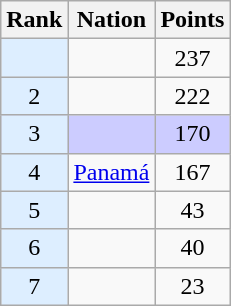<table class="wikitable sortable" style="text-align:center">
<tr>
<th>Rank</th>
<th>Nation</th>
<th>Points</th>
</tr>
<tr>
<td bgcolor = DDEEFF></td>
<td align=left></td>
<td>237</td>
</tr>
<tr>
<td bgcolor = DDEEFF>2</td>
<td align=left></td>
<td>222</td>
</tr>
<tr style="background-color:#ccccff">
<td bgcolor = DDEEFF>3</td>
<td align=left></td>
<td>170</td>
</tr>
<tr>
<td bgcolor = DDEEFF>4</td>
<td align=left> <a href='#'>Panamá</a></td>
<td>167</td>
</tr>
<tr>
<td bgcolor = DDEEFF>5</td>
<td align=left></td>
<td>43</td>
</tr>
<tr>
<td bgcolor = DDEEFF>6</td>
<td align=left></td>
<td>40</td>
</tr>
<tr>
<td bgcolor = DDEEFF>7</td>
<td align=left></td>
<td>23</td>
</tr>
</table>
